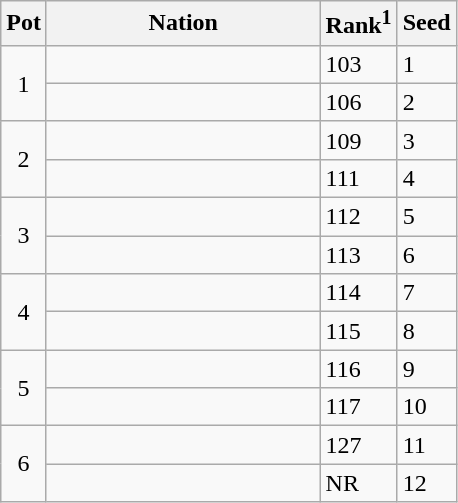<table class="wikitable">
<tr>
<th>Pot</th>
<th width="175">Nation</th>
<th>Rank<sup>1</sup></th>
<th>Seed</th>
</tr>
<tr>
<td rowspan=2 style="text-align:center;">1</td>
<td></td>
<td>103</td>
<td>1</td>
</tr>
<tr>
<td></td>
<td>106</td>
<td>2</td>
</tr>
<tr>
<td rowspan=2 style="text-align:center;">2</td>
<td></td>
<td>109</td>
<td>3</td>
</tr>
<tr>
<td></td>
<td>111</td>
<td>4</td>
</tr>
<tr>
<td rowspan=2 style="text-align:center;">3</td>
<td></td>
<td>112</td>
<td>5</td>
</tr>
<tr>
<td></td>
<td>113</td>
<td>6</td>
</tr>
<tr>
<td rowspan=2 style="text-align:center;">4</td>
<td></td>
<td>114</td>
<td>7</td>
</tr>
<tr>
<td></td>
<td>115</td>
<td>8</td>
</tr>
<tr>
<td rowspan=2 style="text-align:center;">5</td>
<td></td>
<td>116</td>
<td>9</td>
</tr>
<tr>
<td></td>
<td>117</td>
<td>10</td>
</tr>
<tr>
<td rowspan=2 style="text-align:center;">6</td>
<td></td>
<td>127</td>
<td>11</td>
</tr>
<tr>
<td></td>
<td>NR</td>
<td>12</td>
</tr>
</table>
